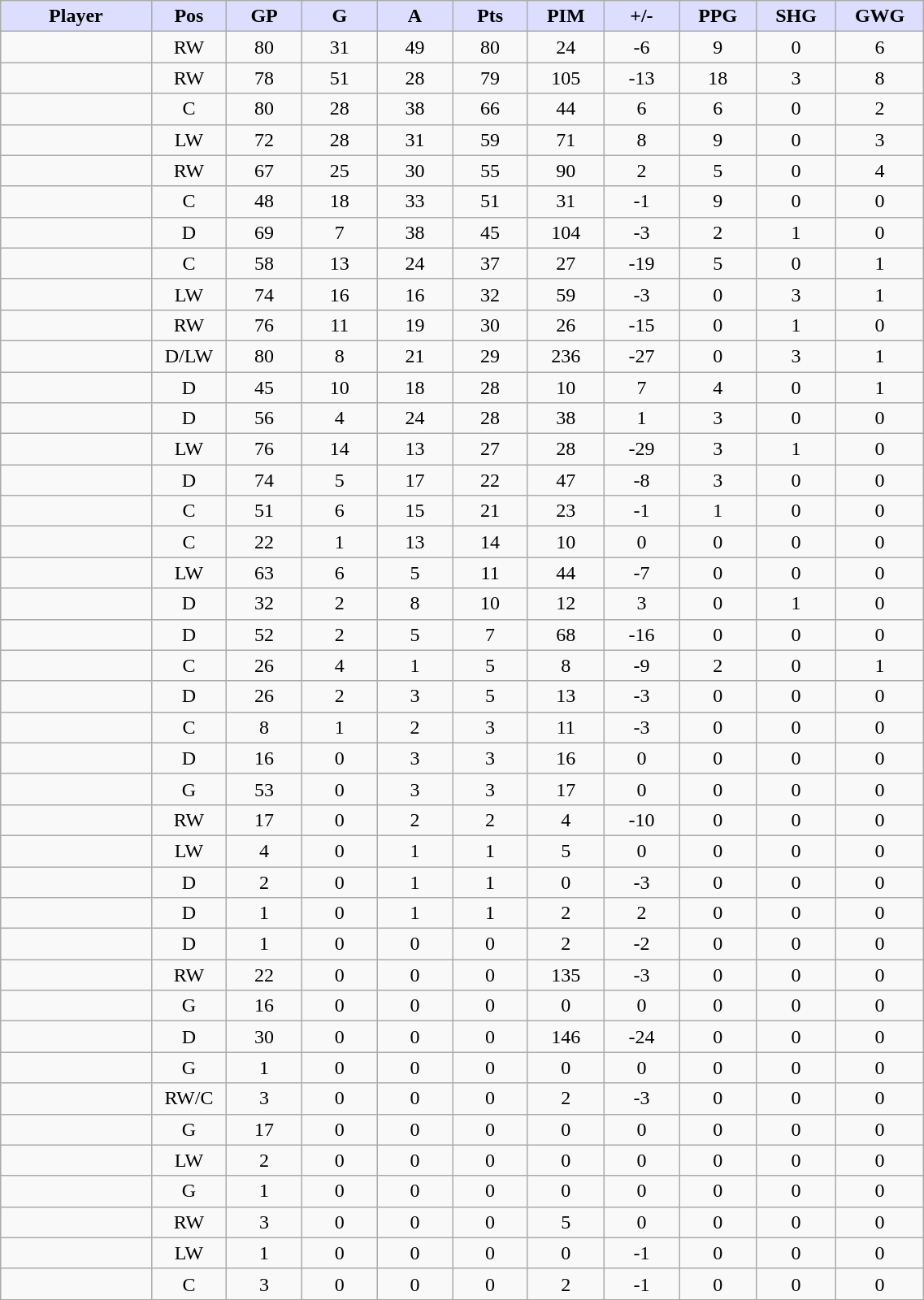<table style="width:60%;" class="wikitable sortable">
<tr style="text-align:center;">
<th style="background:#ddf; width:10%;">Player</th>
<th style="background:#ddf; width:3%;" title="Position">Pos</th>
<th style="background:#ddf; width:5%;" title="Games played">GP</th>
<th style="background:#ddf; width:5%;" title="Goals">G</th>
<th style="background:#ddf; width:5%;" title="Assists">A</th>
<th style="background:#ddf; width:5%;" title="Points">Pts</th>
<th style="background:#ddf; width:5%;" title="Penalties in Minutes">PIM</th>
<th style="background:#ddf; width:5%;" title="Plus/Minus">+/-</th>
<th style="background:#ddf; width:5%;" title="Power Play Goals">PPG</th>
<th style="background:#ddf; width:5%;" title="Short-handed Goals">SHG</th>
<th style="background:#ddf; width:5%;" title="Game-winning Goals">GWG</th>
</tr>
<tr style="text-align:center;">
<td style="text-align:right;"></td>
<td>RW</td>
<td>80</td>
<td>31</td>
<td>49</td>
<td>80</td>
<td>24</td>
<td>-6</td>
<td>9</td>
<td>0</td>
<td>6</td>
</tr>
<tr style="text-align:center;">
<td style="text-align:right;"></td>
<td>RW</td>
<td>78</td>
<td>51</td>
<td>28</td>
<td>79</td>
<td>105</td>
<td>-13</td>
<td>18</td>
<td>3</td>
<td>8</td>
</tr>
<tr style="text-align:center;">
<td style="text-align:right;"></td>
<td>C</td>
<td>80</td>
<td>28</td>
<td>38</td>
<td>66</td>
<td>44</td>
<td>6</td>
<td>6</td>
<td>0</td>
<td>2</td>
</tr>
<tr style="text-align:center;">
<td style="text-align:right;"></td>
<td>LW</td>
<td>72</td>
<td>28</td>
<td>31</td>
<td>59</td>
<td>71</td>
<td>8</td>
<td>9</td>
<td>0</td>
<td>3</td>
</tr>
<tr style="text-align:center;">
<td style="text-align:right;"></td>
<td>RW</td>
<td>67</td>
<td>25</td>
<td>30</td>
<td>55</td>
<td>90</td>
<td>2</td>
<td>5</td>
<td>0</td>
<td>4</td>
</tr>
<tr style="text-align:center;">
<td style="text-align:right;"></td>
<td>C</td>
<td>48</td>
<td>18</td>
<td>33</td>
<td>51</td>
<td>31</td>
<td>-1</td>
<td>9</td>
<td>0</td>
<td>0</td>
</tr>
<tr style="text-align:center;">
<td style="text-align:right;"></td>
<td>D</td>
<td>69</td>
<td>7</td>
<td>38</td>
<td>45</td>
<td>104</td>
<td>-3</td>
<td>2</td>
<td>1</td>
<td>0</td>
</tr>
<tr style="text-align:center;">
<td style="text-align:right;"></td>
<td>C</td>
<td>58</td>
<td>13</td>
<td>24</td>
<td>37</td>
<td>27</td>
<td>-19</td>
<td>5</td>
<td>0</td>
<td>1</td>
</tr>
<tr style="text-align:center;">
<td style="text-align:right;"></td>
<td>LW</td>
<td>74</td>
<td>16</td>
<td>16</td>
<td>32</td>
<td>59</td>
<td>-3</td>
<td>0</td>
<td>3</td>
<td>1</td>
</tr>
<tr style="text-align:center;">
<td style="text-align:right;"></td>
<td>RW</td>
<td>76</td>
<td>11</td>
<td>19</td>
<td>30</td>
<td>26</td>
<td>-15</td>
<td>0</td>
<td>1</td>
<td>0</td>
</tr>
<tr style="text-align:center;">
<td style="text-align:right;"></td>
<td>D/LW</td>
<td>80</td>
<td>8</td>
<td>21</td>
<td>29</td>
<td>236</td>
<td>-27</td>
<td>0</td>
<td>3</td>
<td>1</td>
</tr>
<tr style="text-align:center;">
<td style="text-align:right;"></td>
<td>D</td>
<td>45</td>
<td>10</td>
<td>18</td>
<td>28</td>
<td>10</td>
<td>7</td>
<td>4</td>
<td>0</td>
<td>1</td>
</tr>
<tr style="text-align:center;">
<td style="text-align:right;"></td>
<td>D</td>
<td>56</td>
<td>4</td>
<td>24</td>
<td>28</td>
<td>38</td>
<td>1</td>
<td>3</td>
<td>0</td>
<td>0</td>
</tr>
<tr style="text-align:center;">
<td style="text-align:right;"></td>
<td>LW</td>
<td>76</td>
<td>14</td>
<td>13</td>
<td>27</td>
<td>28</td>
<td>-29</td>
<td>3</td>
<td>1</td>
<td>0</td>
</tr>
<tr style="text-align:center;">
<td style="text-align:right;"></td>
<td>D</td>
<td>74</td>
<td>5</td>
<td>17</td>
<td>22</td>
<td>47</td>
<td>-8</td>
<td>3</td>
<td>0</td>
<td>0</td>
</tr>
<tr style="text-align:center;">
<td style="text-align:right;"></td>
<td>C</td>
<td>51</td>
<td>6</td>
<td>15</td>
<td>21</td>
<td>23</td>
<td>-1</td>
<td>1</td>
<td>0</td>
<td>0</td>
</tr>
<tr style="text-align:center;">
<td style="text-align:right;"></td>
<td>C</td>
<td>22</td>
<td>1</td>
<td>13</td>
<td>14</td>
<td>10</td>
<td>0</td>
<td>0</td>
<td>0</td>
<td>0</td>
</tr>
<tr style="text-align:center;">
<td style="text-align:right;"></td>
<td>LW</td>
<td>63</td>
<td>6</td>
<td>5</td>
<td>11</td>
<td>44</td>
<td>-7</td>
<td>0</td>
<td>0</td>
<td>0</td>
</tr>
<tr style="text-align:center;">
<td style="text-align:right;"></td>
<td>D</td>
<td>32</td>
<td>2</td>
<td>8</td>
<td>10</td>
<td>12</td>
<td>3</td>
<td>0</td>
<td>1</td>
<td>0</td>
</tr>
<tr style="text-align:center;">
<td style="text-align:right;"></td>
<td>D</td>
<td>52</td>
<td>2</td>
<td>5</td>
<td>7</td>
<td>68</td>
<td>-16</td>
<td>0</td>
<td>0</td>
<td>0</td>
</tr>
<tr style="text-align:center;">
<td style="text-align:right;"></td>
<td>C</td>
<td>26</td>
<td>4</td>
<td>1</td>
<td>5</td>
<td>8</td>
<td>-9</td>
<td>2</td>
<td>0</td>
<td>1</td>
</tr>
<tr style="text-align:center;">
<td style="text-align:right;"></td>
<td>D</td>
<td>26</td>
<td>2</td>
<td>3</td>
<td>5</td>
<td>13</td>
<td>-3</td>
<td>0</td>
<td>0</td>
<td>0</td>
</tr>
<tr style="text-align:center;">
<td style="text-align:right;"></td>
<td>C</td>
<td>8</td>
<td>1</td>
<td>2</td>
<td>3</td>
<td>11</td>
<td>-3</td>
<td>0</td>
<td>0</td>
<td>0</td>
</tr>
<tr style="text-align:center;">
<td style="text-align:right;"></td>
<td>D</td>
<td>16</td>
<td>0</td>
<td>3</td>
<td>3</td>
<td>16</td>
<td>0</td>
<td>0</td>
<td>0</td>
<td>0</td>
</tr>
<tr style="text-align:center;">
<td style="text-align:right;"></td>
<td>G</td>
<td>53</td>
<td>0</td>
<td>3</td>
<td>3</td>
<td>17</td>
<td>0</td>
<td>0</td>
<td>0</td>
<td>0</td>
</tr>
<tr style="text-align:center;">
<td style="text-align:right;"></td>
<td>RW</td>
<td>17</td>
<td>0</td>
<td>2</td>
<td>2</td>
<td>4</td>
<td>-10</td>
<td>0</td>
<td>0</td>
<td>0</td>
</tr>
<tr style="text-align:center;">
<td style="text-align:right;"></td>
<td>LW</td>
<td>4</td>
<td>0</td>
<td>1</td>
<td>1</td>
<td>5</td>
<td>0</td>
<td>0</td>
<td>0</td>
<td>0</td>
</tr>
<tr style="text-align:center;">
<td style="text-align:right;"></td>
<td>D</td>
<td>2</td>
<td>0</td>
<td>1</td>
<td>1</td>
<td>0</td>
<td>-3</td>
<td>0</td>
<td>0</td>
<td>0</td>
</tr>
<tr style="text-align:center;">
<td style="text-align:right;"></td>
<td>D</td>
<td>1</td>
<td>0</td>
<td>1</td>
<td>1</td>
<td>2</td>
<td>2</td>
<td>0</td>
<td>0</td>
<td>0</td>
</tr>
<tr style="text-align:center;">
<td style="text-align:right;"></td>
<td>D</td>
<td>1</td>
<td>0</td>
<td>0</td>
<td>0</td>
<td>2</td>
<td>-2</td>
<td>0</td>
<td>0</td>
<td>0</td>
</tr>
<tr style="text-align:center;">
<td style="text-align:right;"></td>
<td>RW</td>
<td>22</td>
<td>0</td>
<td>0</td>
<td>0</td>
<td>135</td>
<td>-3</td>
<td>0</td>
<td>0</td>
<td>0</td>
</tr>
<tr style="text-align:center;">
<td style="text-align:right;"></td>
<td>G</td>
<td>16</td>
<td>0</td>
<td>0</td>
<td>0</td>
<td>0</td>
<td>0</td>
<td>0</td>
<td>0</td>
<td>0</td>
</tr>
<tr style="text-align:center;">
<td style="text-align:right;"></td>
<td>D</td>
<td>30</td>
<td>0</td>
<td>0</td>
<td>0</td>
<td>146</td>
<td>-24</td>
<td>0</td>
<td>0</td>
<td>0</td>
</tr>
<tr style="text-align:center;">
<td style="text-align:right;"></td>
<td>G</td>
<td>1</td>
<td>0</td>
<td>0</td>
<td>0</td>
<td>0</td>
<td>0</td>
<td>0</td>
<td>0</td>
<td>0</td>
</tr>
<tr style="text-align:center;">
<td style="text-align:right;"></td>
<td>RW/C</td>
<td>3</td>
<td>0</td>
<td>0</td>
<td>0</td>
<td>2</td>
<td>-3</td>
<td>0</td>
<td>0</td>
<td>0</td>
</tr>
<tr style="text-align:center;">
<td style="text-align:right;"></td>
<td>G</td>
<td>17</td>
<td>0</td>
<td>0</td>
<td>0</td>
<td>0</td>
<td>0</td>
<td>0</td>
<td>0</td>
<td>0</td>
</tr>
<tr style="text-align:center;">
<td style="text-align:right;"></td>
<td>LW</td>
<td>2</td>
<td>0</td>
<td>0</td>
<td>0</td>
<td>0</td>
<td>0</td>
<td>0</td>
<td>0</td>
<td>0</td>
</tr>
<tr style="text-align:center;">
<td style="text-align:right;"></td>
<td>G</td>
<td>1</td>
<td>0</td>
<td>0</td>
<td>0</td>
<td>0</td>
<td>0</td>
<td>0</td>
<td>0</td>
<td>0</td>
</tr>
<tr style="text-align:center;">
<td style="text-align:right;"></td>
<td>RW</td>
<td>3</td>
<td>0</td>
<td>0</td>
<td>0</td>
<td>5</td>
<td>0</td>
<td>0</td>
<td>0</td>
<td>0</td>
</tr>
<tr style="text-align:center;">
<td style="text-align:right;"></td>
<td>LW</td>
<td>1</td>
<td>0</td>
<td>0</td>
<td>0</td>
<td>0</td>
<td>-1</td>
<td>0</td>
<td>0</td>
<td>0</td>
</tr>
<tr style="text-align:center;">
<td style="text-align:right;"></td>
<td>C</td>
<td>3</td>
<td>0</td>
<td>0</td>
<td>0</td>
<td>2</td>
<td>-1</td>
<td>0</td>
<td>0</td>
<td>0</td>
</tr>
</table>
